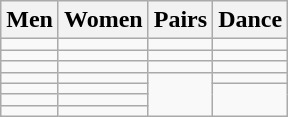<table class="wikitable">
<tr>
<th>Men</th>
<th>Women</th>
<th>Pairs</th>
<th>Dance</th>
</tr>
<tr>
<td></td>
<td></td>
<td></td>
<td></td>
</tr>
<tr>
<td></td>
<td></td>
<td></td>
<td></td>
</tr>
<tr>
<td></td>
<td></td>
<td></td>
<td></td>
</tr>
<tr>
<td></td>
<td></td>
<td rowspan=4></td>
<td></td>
</tr>
<tr>
<td></td>
<td></td>
<td rowspan=3></td>
</tr>
<tr>
<td></td>
<td></td>
</tr>
<tr>
<td></td>
<td></td>
</tr>
</table>
